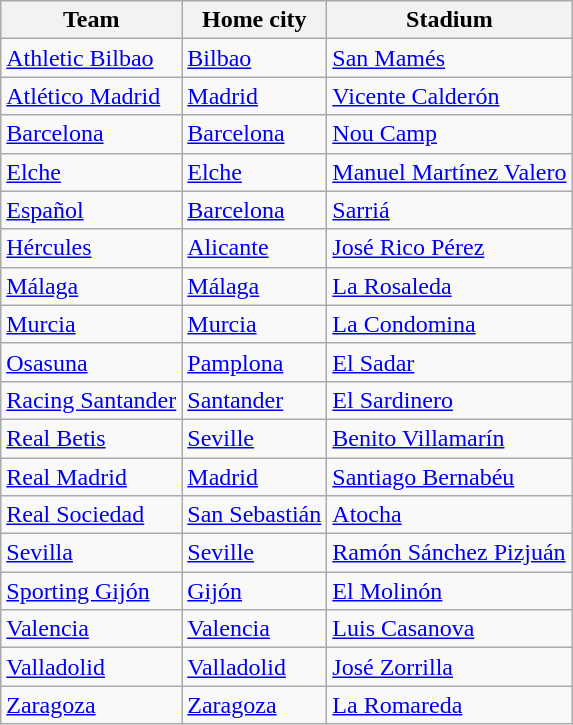<table class="wikitable sortable" style="text-align: left;">
<tr>
<th>Team</th>
<th>Home city</th>
<th>Stadium</th>
</tr>
<tr>
<td><a href='#'>Athletic Bilbao</a></td>
<td><a href='#'>Bilbao</a></td>
<td><a href='#'>San Mamés</a></td>
</tr>
<tr>
<td><a href='#'>Atlético Madrid</a></td>
<td><a href='#'>Madrid</a></td>
<td><a href='#'>Vicente Calderón</a></td>
</tr>
<tr>
<td><a href='#'>Barcelona</a></td>
<td><a href='#'>Barcelona</a></td>
<td><a href='#'>Nou Camp</a></td>
</tr>
<tr>
<td><a href='#'>Elche</a></td>
<td><a href='#'>Elche</a></td>
<td><a href='#'>Manuel Martínez Valero</a></td>
</tr>
<tr>
<td><a href='#'>Español</a></td>
<td><a href='#'>Barcelona</a></td>
<td><a href='#'>Sarriá</a></td>
</tr>
<tr>
<td><a href='#'>Hércules</a></td>
<td><a href='#'>Alicante</a></td>
<td><a href='#'>José Rico Pérez</a></td>
</tr>
<tr>
<td><a href='#'>Málaga</a></td>
<td><a href='#'>Málaga</a></td>
<td><a href='#'>La Rosaleda</a></td>
</tr>
<tr>
<td><a href='#'>Murcia</a></td>
<td><a href='#'>Murcia</a></td>
<td><a href='#'>La Condomina</a></td>
</tr>
<tr>
<td><a href='#'>Osasuna</a></td>
<td><a href='#'>Pamplona</a></td>
<td><a href='#'>El Sadar</a></td>
</tr>
<tr>
<td><a href='#'>Racing Santander</a></td>
<td><a href='#'>Santander</a></td>
<td><a href='#'>El Sardinero</a></td>
</tr>
<tr>
<td><a href='#'>Real Betis</a></td>
<td><a href='#'>Seville</a></td>
<td><a href='#'>Benito Villamarín</a></td>
</tr>
<tr>
<td><a href='#'>Real Madrid</a></td>
<td><a href='#'>Madrid</a></td>
<td><a href='#'>Santiago Bernabéu</a></td>
</tr>
<tr>
<td><a href='#'>Real Sociedad</a></td>
<td><a href='#'>San Sebastián</a></td>
<td><a href='#'>Atocha</a></td>
</tr>
<tr>
<td><a href='#'>Sevilla</a></td>
<td><a href='#'>Seville</a></td>
<td><a href='#'>Ramón Sánchez Pizjuán</a></td>
</tr>
<tr>
<td><a href='#'>Sporting Gijón</a></td>
<td><a href='#'>Gijón</a></td>
<td><a href='#'>El Molinón</a></td>
</tr>
<tr>
<td><a href='#'>Valencia</a></td>
<td><a href='#'>Valencia</a></td>
<td><a href='#'>Luis Casanova</a></td>
</tr>
<tr>
<td><a href='#'>Valladolid</a></td>
<td><a href='#'>Valladolid</a></td>
<td><a href='#'>José Zorrilla</a></td>
</tr>
<tr>
<td><a href='#'>Zaragoza</a></td>
<td><a href='#'>Zaragoza</a></td>
<td><a href='#'>La Romareda</a></td>
</tr>
</table>
